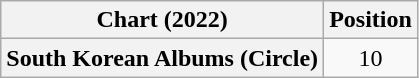<table class="wikitable plainrowheaders" style="text-align:center">
<tr>
<th scope="col">Chart (2022)</th>
<th scope="col">Position</th>
</tr>
<tr>
<th scope="row">South Korean Albums (Circle)</th>
<td>10</td>
</tr>
</table>
